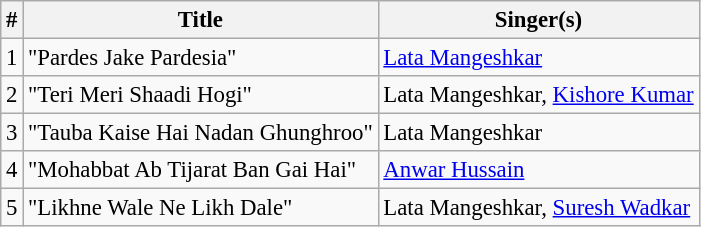<table class="wikitable" style="font-size:95%;">
<tr>
<th>#</th>
<th>Title</th>
<th>Singer(s)</th>
</tr>
<tr>
<td>1</td>
<td>"Pardes Jake Pardesia"</td>
<td><a href='#'>Lata Mangeshkar</a></td>
</tr>
<tr>
<td>2</td>
<td>"Teri Meri Shaadi Hogi"</td>
<td>Lata Mangeshkar, <a href='#'>Kishore Kumar</a></td>
</tr>
<tr>
<td>3</td>
<td>"Tauba Kaise Hai Nadan Ghunghroo"</td>
<td>Lata Mangeshkar</td>
</tr>
<tr>
<td>4</td>
<td>"Mohabbat Ab Tijarat Ban Gai Hai"</td>
<td><a href='#'>Anwar Hussain</a></td>
</tr>
<tr>
<td>5</td>
<td>"Likhne Wale Ne Likh Dale"</td>
<td>Lata Mangeshkar, <a href='#'>Suresh Wadkar</a></td>
</tr>
</table>
